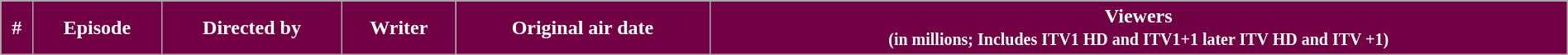<table class="wikitable plainrowheaders" style="width:100%; margin:auto;">
<tr>
</tr>
<tr style="color:#fff;">
<th style="background:#710044;">#</th>
<th style="background:#710044;">Episode</th>
<th style="background:#710044;">Directed by</th>
<th style="background:#710044;">Writer</th>
<th style="background:#710044;">Original air date</th>
<th style="background:#710044;">Viewers <br><small>(in millions; Includes ITV1 HD and ITV1+1 later ITV HD and ITV +1)</small><br>

</th>
</tr>
</table>
